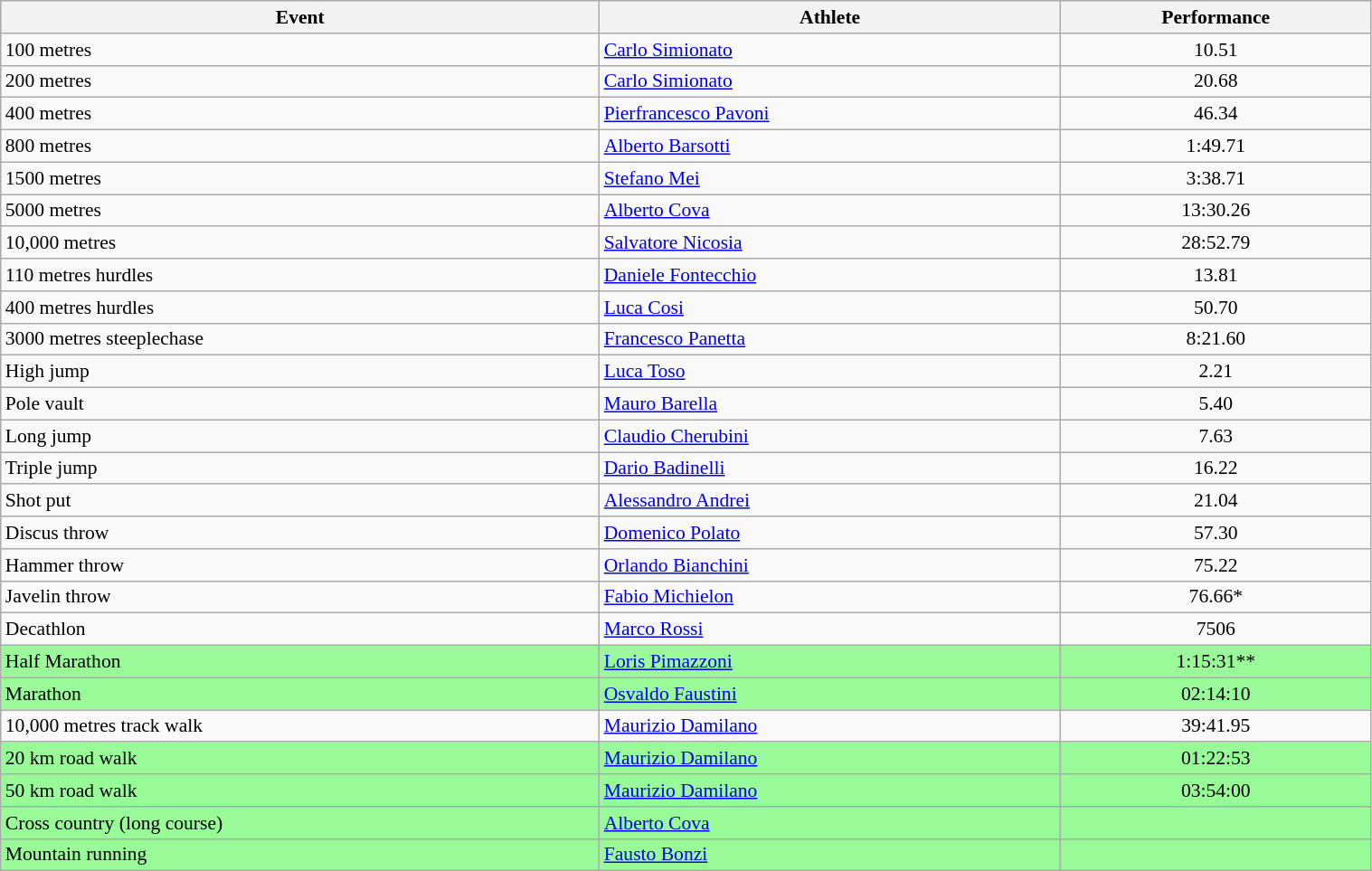<table class="wikitable" width=80% style="font-size:90%; text-align:left;">
<tr>
<th>Event</th>
<th>Athlete</th>
<th>Performance</th>
</tr>
<tr>
<td>100 metres</td>
<td><a href='#'>Carlo Simionato</a></td>
<td align=center>10.51</td>
</tr>
<tr>
<td>200 metres</td>
<td><a href='#'>Carlo Simionato</a></td>
<td align=center>20.68</td>
</tr>
<tr>
<td>400 metres</td>
<td><a href='#'>Pierfrancesco Pavoni</a></td>
<td align=center>46.34</td>
</tr>
<tr>
<td>800 metres</td>
<td><a href='#'>Alberto Barsotti</a></td>
<td align=center>1:49.71</td>
</tr>
<tr>
<td>1500 metres</td>
<td><a href='#'>Stefano Mei</a></td>
<td align=center>3:38.71</td>
</tr>
<tr>
<td>5000 metres</td>
<td><a href='#'>Alberto Cova</a></td>
<td align=center>13:30.26</td>
</tr>
<tr>
<td>10,000 metres</td>
<td><a href='#'>Salvatore Nicosia</a></td>
<td align=center>28:52.79</td>
</tr>
<tr>
<td>110 metres hurdles</td>
<td><a href='#'>Daniele Fontecchio</a></td>
<td align=center>13.81</td>
</tr>
<tr>
<td>400 metres hurdles</td>
<td><a href='#'>Luca Cosi</a></td>
<td align=center>50.70</td>
</tr>
<tr>
<td>3000 metres steeplechase</td>
<td><a href='#'>Francesco Panetta</a></td>
<td align=center>8:21.60</td>
</tr>
<tr>
<td>High jump</td>
<td><a href='#'>Luca Toso</a></td>
<td align=center>2.21</td>
</tr>
<tr>
<td>Pole vault</td>
<td><a href='#'>Mauro Barella</a></td>
<td align=center>5.40</td>
</tr>
<tr>
<td>Long jump</td>
<td><a href='#'>Claudio Cherubini</a></td>
<td align=center>7.63</td>
</tr>
<tr>
<td>Triple jump</td>
<td><a href='#'>Dario Badinelli</a></td>
<td align=center>16.22</td>
</tr>
<tr>
<td>Shot put</td>
<td><a href='#'>Alessandro Andrei</a></td>
<td align=center>21.04</td>
</tr>
<tr>
<td>Discus throw</td>
<td><a href='#'>Domenico Polato</a></td>
<td align=center>57.30</td>
</tr>
<tr>
<td>Hammer throw</td>
<td><a href='#'>Orlando Bianchini</a></td>
<td align=center>75.22</td>
</tr>
<tr>
<td>Javelin throw</td>
<td><a href='#'>Fabio Michielon</a></td>
<td align=center>76.66*</td>
</tr>
<tr>
<td>Decathlon</td>
<td><a href='#'>Marco Rossi</a></td>
<td align=center>7506</td>
</tr>
<tr bgcolor=palegreen>
<td>Half Marathon</td>
<td><a href='#'>Loris Pimazzoni</a></td>
<td align=center>1:15:31**</td>
</tr>
<tr bgcolor=palegreen>
<td>Marathon</td>
<td><a href='#'>Osvaldo Faustini</a></td>
<td align=center>02:14:10</td>
</tr>
<tr>
<td>10,000 metres track walk</td>
<td><a href='#'>Maurizio Damilano</a></td>
<td align=center>39:41.95</td>
</tr>
<tr bgcolor=palegreen>
<td>20 km road walk</td>
<td><a href='#'>Maurizio Damilano</a></td>
<td align=center>01:22:53</td>
</tr>
<tr bgcolor=palegreen>
<td>50 km road walk</td>
<td><a href='#'>Maurizio Damilano</a></td>
<td align=center>03:54:00</td>
</tr>
<tr bgcolor=palegreen>
<td>Cross country (long course)</td>
<td><a href='#'>Alberto Cova</a></td>
<td align=center></td>
</tr>
<tr bgcolor=palegreen>
<td>Mountain running</td>
<td><a href='#'>Fausto Bonzi</a></td>
<td align=center></td>
</tr>
</table>
